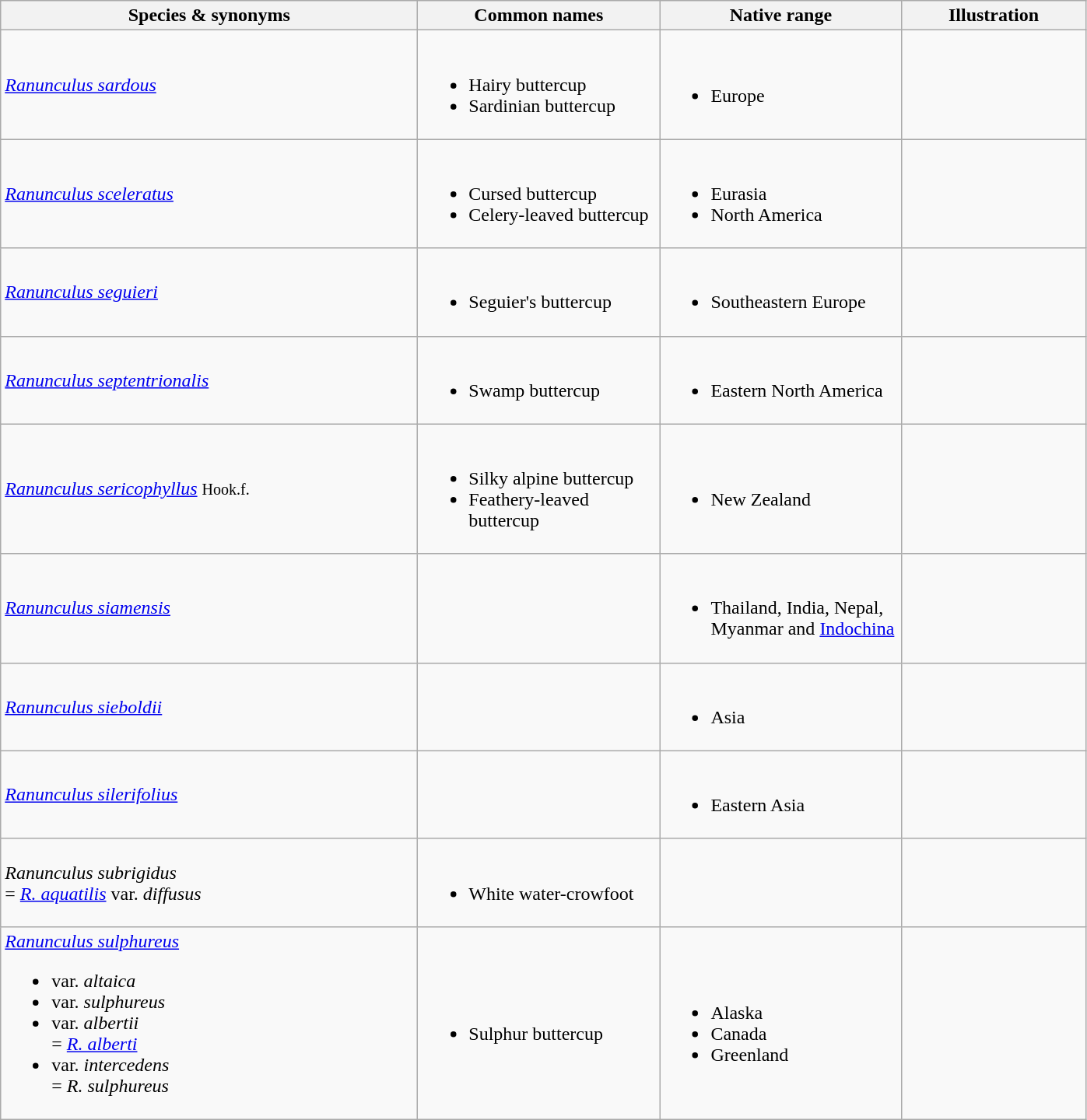<table class="wikitable">
<tr>
<th width=350>Species & synonyms</th>
<th width=200>Common names</th>
<th width=200>Native range</th>
<th width=150>Illustration</th>
</tr>
<tr>
<td><em><a href='#'>Ranunculus sardous</a></em></td>
<td><br><ul><li>Hairy buttercup</li><li>Sardinian buttercup</li></ul></td>
<td><br><ul><li>Europe</li></ul></td>
<td></td>
</tr>
<tr>
<td><em><a href='#'>Ranunculus sceleratus</a></em></td>
<td><br><ul><li>Cursed buttercup</li><li>Celery-leaved buttercup</li></ul></td>
<td><br><ul><li>Eurasia</li><li>North America</li></ul></td>
<td></td>
</tr>
<tr>
<td><em><a href='#'>Ranunculus seguieri</a></em></td>
<td><br><ul><li>Seguier's buttercup</li></ul></td>
<td><br><ul><li>Southeastern Europe</li></ul></td>
<td></td>
</tr>
<tr>
<td><em><a href='#'>Ranunculus septentrionalis</a></em></td>
<td><br><ul><li>Swamp buttercup</li></ul></td>
<td><br><ul><li>Eastern North America</li></ul></td>
<td></td>
</tr>
<tr>
<td><em><a href='#'>Ranunculus sericophyllus</a></em> <small>Hook.f.</small></td>
<td><br><ul><li>Silky alpine buttercup</li><li>Feathery-leaved buttercup</li></ul></td>
<td><br><ul><li>New Zealand</li></ul></td>
<td></td>
</tr>
<tr>
<td><em><a href='#'>Ranunculus siamensis</a></em></td>
<td></td>
<td><br><ul><li>Thailand, India, Nepal, Myanmar and <a href='#'>Indochina</a></li></ul></td>
<td></td>
</tr>
<tr>
<td><em><a href='#'>Ranunculus sieboldii</a></em></td>
<td></td>
<td><br><ul><li>Asia</li></ul></td>
<td></td>
</tr>
<tr>
<td><em><a href='#'>Ranunculus silerifolius</a></em></td>
<td></td>
<td><br><ul><li>Eastern Asia</li></ul></td>
<td></td>
</tr>
<tr>
<td><em>Ranunculus subrigidus</em> <br> = <a href='#'><em>R. aquatilis</em></a> var. <em>diffusus</em></td>
<td><br><ul><li>White water-crowfoot</li></ul></td>
<td></td>
<td></td>
</tr>
<tr>
<td><em><a href='#'>Ranunculus sulphureus</a></em> <br><ul><li>var. <em>altaica</em> </li><li>var. <em>sulphureus</em></li><li>var. <em>albertii</em> <br> = <a href='#'><em>R. alberti</em></a></li><li>var. <em>intercedens</em> <br> = <em>R. sulphureus</em></li></ul></td>
<td><br><ul><li>Sulphur buttercup</li></ul></td>
<td><br><ul><li>Alaska</li><li>Canada</li><li>Greenland</li></ul></td>
<td></td>
</tr>
</table>
